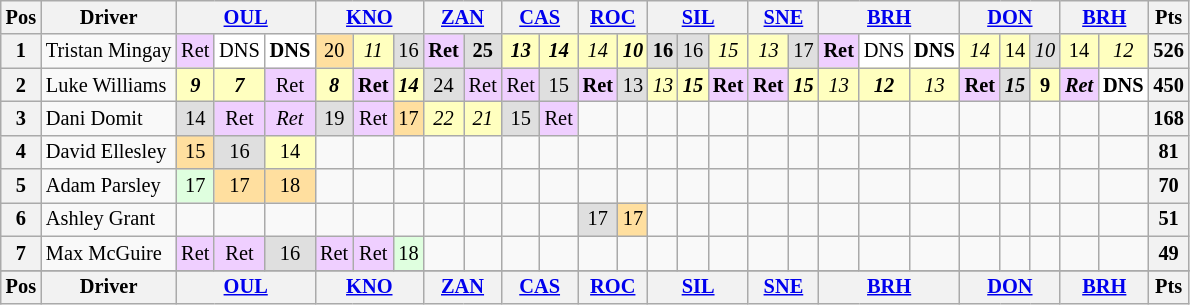<table class="wikitable" style="font-size: 85%; text-align: center;">
<tr valign="top">
<th valign="middle">Pos</th>
<th valign="middle">Driver</th>
<th colspan="3"><a href='#'>OUL</a><br></th>
<th colspan="3"><a href='#'>KNO</a><br></th>
<th colspan="2"><a href='#'>ZAN</a><br></th>
<th colspan="2"><a href='#'>CAS</a><br></th>
<th colspan="2"><a href='#'>ROC</a><br></th>
<th colspan="3"><a href='#'>SIL</a><br></th>
<th colspan="2"><a href='#'>SNE</a><br></th>
<th colspan="3"><a href='#'>BRH</a><br></th>
<th colspan="3"><a href='#'>DON</a><br></th>
<th colspan="2"><a href='#'>BRH</a><br></th>
<th valign="middle">Pts</th>
</tr>
<tr>
<th>1</th>
<td align=left> Tristan Mingay</td>
<td style="background:#EFCFFF;">Ret</td>
<td style="background:#FFFFFF;">DNS</td>
<td style="background:#FFFFFF;"><strong>DNS</strong></td>
<td style="background:#FFDF9F;">20</td>
<td style="background:#FFFFBF;"><em>11</em></td>
<td style="background:#DFDFDF;">16</td>
<td style="background:#EFCFFF;"><strong>Ret</strong></td>
<td style="background:#DFDFDF;"><strong>25</strong></td>
<td style="background:#FFFFBF;"><strong><em>13</em></strong></td>
<td style="background:#FFFFBF;"><strong><em>14</em></strong></td>
<td style="background:#FFFFBF;"><em>14</em></td>
<td style="background:#FFFFBF;"><strong><em>10</em></strong></td>
<td style="background:#DFDFDF;"><strong>16</strong></td>
<td style="background:#DFDFDF;">16</td>
<td style="background:#FFFFBF;"><em>15</em></td>
<td style="background:#FFFFBF;"><em>13</em></td>
<td style="background:#DFDFDF;">17</td>
<td style="background:#EFCFFF;"><strong>Ret</strong></td>
<td style="background:#FFFFFF;">DNS</td>
<td style="background:#FFFFFF;"><strong>DNS</strong></td>
<td style="background:#FFFFBF;"><em>14</em></td>
<td style="background:#FFFFBF;">14</td>
<td style="background:#DFDFDF;"><em>10</em></td>
<td style="background:#FFFFBF;">14</td>
<td style="background:#FFFFBF;"><em>12</em></td>
<th>526</th>
</tr>
<tr>
<th>2</th>
<td align=left> Luke Williams</td>
<td style="background:#FFFFBF;"><strong><em>9</em></strong></td>
<td style="background:#FFFFBF;"><strong><em>7</em></strong></td>
<td style="background:#EFCFFF;">Ret</td>
<td style="background:#FFFFBF;"><strong><em>8</em></strong></td>
<td style="background:#EFCFFF;"><strong>Ret</strong></td>
<td style="background:#FFFFBF;"><strong><em>14</em></strong></td>
<td style="background:#DFDFDF;">24</td>
<td style="background:#EFCFFF;">Ret</td>
<td style="background:#EFCFFF;">Ret</td>
<td style="background:#DFDFDF;">15</td>
<td style="background:#EFCFFF;"><strong>Ret</strong></td>
<td style="background:#DFDFDF;">13</td>
<td style="background:#FFFFBF;"><em>13</em></td>
<td style="background:#FFFFBF;"><strong><em>15</em></strong></td>
<td style="background:#EFCFFF;"><strong>Ret</strong></td>
<td style="background:#EFCFFF;"><strong>Ret</strong></td>
<td style="background:#FFFFBF;"><strong><em>15</em></strong></td>
<td style="background:#FFFFBF;"><em>13</em></td>
<td style="background:#FFFFBF;"><strong><em>12</em></strong></td>
<td style="background:#FFFFBF;"><em>13</em></td>
<td style="background:#EFCFFF;"><strong>Ret</strong></td>
<td style="background:#DFDFDF;"><strong><em>15</em></strong></td>
<td style="background:#FFFFBF;"><strong>9</strong></td>
<td style="background:#EFCFFF;"><strong><em>Ret</em></strong></td>
<td style="background:#FFFFFF;"><strong>DNS</strong></td>
<th>450</th>
</tr>
<tr>
<th>3</th>
<td align=left> Dani Domit</td>
<td style="background:#DFDFDF;">14</td>
<td style="background:#EFCFFF;">Ret</td>
<td style="background:#EFCFFF;"><em>Ret</em></td>
<td style="background:#DFDFDF;">19</td>
<td style="background:#EFCFFF;">Ret</td>
<td style="background:#FFDF9F;">17</td>
<td style="background:#FFFFBF;"><em>22</em></td>
<td style="background:#FFFFBF;"><em>21</em></td>
<td style="background:#DFDFDF;">15</td>
<td style="background:#EFCFFF;">Ret</td>
<td></td>
<td></td>
<td></td>
<td></td>
<td></td>
<td></td>
<td></td>
<td></td>
<td></td>
<td></td>
<td></td>
<td></td>
<td></td>
<td></td>
<td></td>
<th>168</th>
</tr>
<tr>
<th>4</th>
<td align=left> David Ellesley</td>
<td style="background:#FFDF9F;">15</td>
<td style="background:#DFDFDF;">16</td>
<td style="background:#FFFFBF;">14</td>
<td></td>
<td></td>
<td></td>
<td></td>
<td></td>
<td></td>
<td></td>
<td></td>
<td></td>
<td></td>
<td></td>
<td></td>
<td></td>
<td></td>
<td></td>
<td></td>
<td></td>
<td></td>
<td></td>
<td></td>
<td></td>
<td></td>
<th>81</th>
</tr>
<tr>
<th>5</th>
<td align=left> Adam Parsley</td>
<td style="background:#DFFFDF;">17</td>
<td style="background:#FFDF9F;">17</td>
<td style="background:#FFDF9F;">18</td>
<td></td>
<td></td>
<td></td>
<td></td>
<td></td>
<td></td>
<td></td>
<td></td>
<td></td>
<td></td>
<td></td>
<td></td>
<td></td>
<td></td>
<td></td>
<td></td>
<td></td>
<td></td>
<td></td>
<td></td>
<td></td>
<td></td>
<th>70</th>
</tr>
<tr>
<th>6</th>
<td align=left> Ashley Grant</td>
<td></td>
<td></td>
<td></td>
<td></td>
<td></td>
<td></td>
<td></td>
<td></td>
<td></td>
<td></td>
<td style="background:#DFDFDF;">17</td>
<td style="background:#FFDF9F;">17</td>
<td></td>
<td></td>
<td></td>
<td></td>
<td></td>
<td></td>
<td></td>
<td></td>
<td></td>
<td></td>
<td></td>
<td></td>
<td></td>
<th>51</th>
</tr>
<tr>
<th>7</th>
<td align=left> Max McGuire</td>
<td style="background:#EFCFFF;">Ret</td>
<td style="background:#EFCFFF;">Ret</td>
<td style="background:#DFDFDF;">16</td>
<td style="background:#EFCFFF;">Ret</td>
<td style="background:#EFCFFF;">Ret</td>
<td style="background:#DFFFDF;">18</td>
<td></td>
<td></td>
<td></td>
<td></td>
<td></td>
<td></td>
<td></td>
<td></td>
<td></td>
<td></td>
<td></td>
<td></td>
<td></td>
<td></td>
<td></td>
<td></td>
<td></td>
<td></td>
<td></td>
<th>49</th>
</tr>
<tr>
</tr>
<tr valign="top">
<th valign="middle">Pos</th>
<th valign="middle">Driver</th>
<th colspan="3"><a href='#'>OUL</a><br></th>
<th colspan="3"><a href='#'>KNO</a><br></th>
<th colspan="2"><a href='#'>ZAN</a><br></th>
<th colspan="2"><a href='#'>CAS</a><br></th>
<th colspan="2"><a href='#'>ROC</a><br></th>
<th colspan="3"><a href='#'>SIL</a><br></th>
<th colspan="2"><a href='#'>SNE</a><br></th>
<th colspan="3"><a href='#'>BRH</a><br></th>
<th colspan="3"><a href='#'>DON</a><br></th>
<th colspan="2"><a href='#'>BRH</a><br></th>
<th valign="middle">Pts</th>
</tr>
</table>
